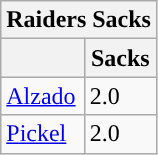<table class="wikitable">
<tr>
<th colspan="2">Raiders Sacks</th>
</tr>
<tr>
<th></th>
<th>Sacks</th>
</tr>
<tr>
<td><a href='#'>Alzado</a></td>
<td>2.0</td>
</tr>
<tr>
<td><a href='#'>Pickel</a></td>
<td>2.0</td>
</tr>
</table>
